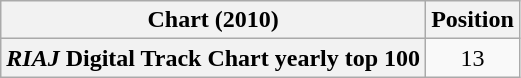<table class="wikitable plainrowheaders">
<tr>
<th>Chart (2010)</th>
<th>Position</th>
</tr>
<tr>
<th scope="row"><em>RIAJ</em> Digital Track Chart yearly top 100</th>
<td align="center">13</td>
</tr>
</table>
